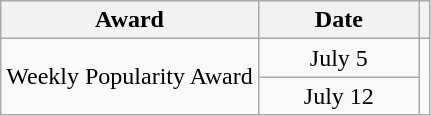<table class="wikitable" style="table-layout: fixed; margin-right:0; text-align:center">
<tr>
<th>Award</th>
<th style="width:100px;">Date</th>
<th></th>
</tr>
<tr>
<td rowspan="2" align="center">Weekly Popularity Award</td>
<td>July 5</td>
<td rowspan="2"></td>
</tr>
<tr>
<td>July 12</td>
</tr>
</table>
